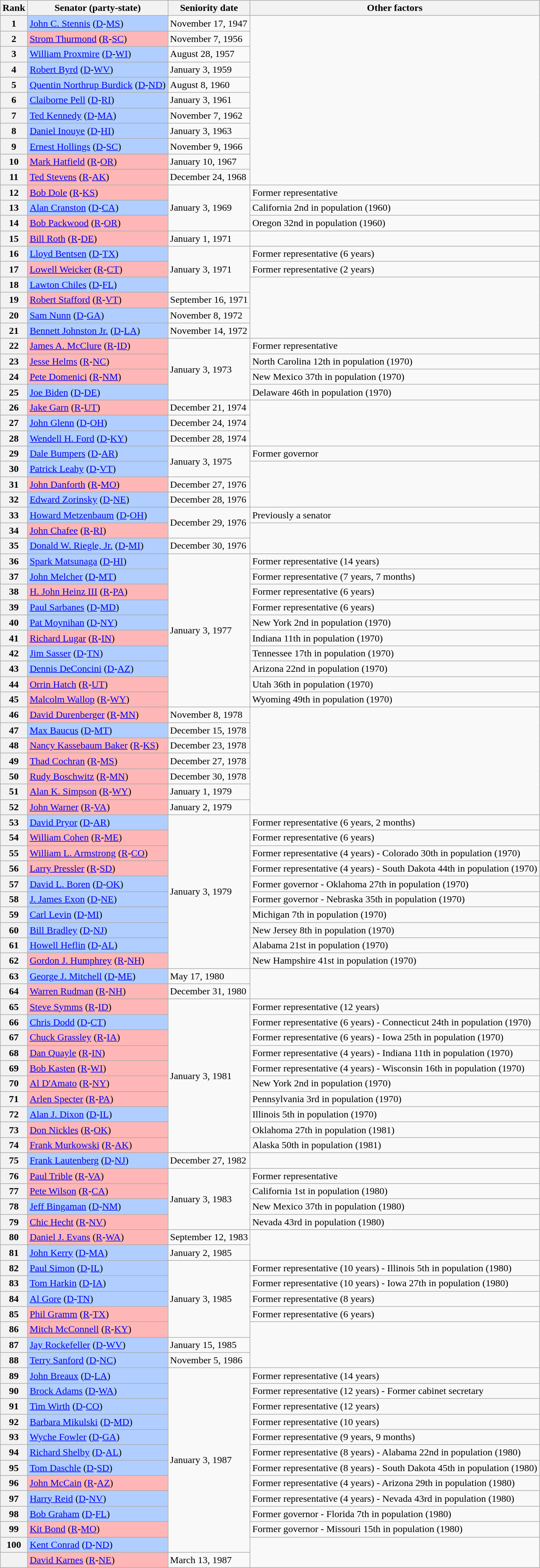<table class="wikitable sortable">
<tr valign=bottom>
<th>Rank</th>
<th>Senator (party-state)</th>
<th>Seniority date</th>
<th>Other factors</th>
</tr>
<tr>
<th>1</th>
<td style="background-color:#B0CEFF"><a href='#'>John C. Stennis</a> (<a href='#'>D</a>-<a href='#'>MS</a>)</td>
<td>November 17, 1947</td>
<td rowspan=11></td>
</tr>
<tr>
<th>2</th>
<td style="background-color:#FFB6B6"><a href='#'>Strom Thurmond</a> (<a href='#'>R</a>-<a href='#'>SC</a>)</td>
<td>November 7, 1956</td>
</tr>
<tr>
<th>3</th>
<td style="background-color:#B0CEFF"><a href='#'>William Proxmire</a> (<a href='#'>D</a>-<a href='#'>WI</a>)</td>
<td>August 28, 1957</td>
</tr>
<tr>
<th>4</th>
<td style="background-color:#B0CEFF"><a href='#'>Robert Byrd</a> (<a href='#'>D</a>-<a href='#'>WV</a>)</td>
<td>January 3, 1959</td>
</tr>
<tr>
<th>5</th>
<td style="background-color:#B0CEFF"><a href='#'>Quentin Northrup Burdick</a> (<a href='#'>D</a>-<a href='#'>ND</a>)</td>
<td>August 8, 1960</td>
</tr>
<tr>
<th>6</th>
<td style="background-color:#B0CEFF"><a href='#'>Claiborne Pell</a> (<a href='#'>D</a>-<a href='#'>RI</a>)</td>
<td>January 3, 1961</td>
</tr>
<tr>
<th>7</th>
<td style="background-color:#B0CEFF"><a href='#'>Ted Kennedy</a> (<a href='#'>D</a>-<a href='#'>MA</a>)</td>
<td>November 7, 1962</td>
</tr>
<tr>
<th>8</th>
<td style="background-color:#B0CEFF"><a href='#'>Daniel Inouye</a> (<a href='#'>D</a>-<a href='#'>HI</a>)</td>
<td>January 3, 1963</td>
</tr>
<tr>
<th>9</th>
<td style="background-color:#B0CEFF"><a href='#'>Ernest Hollings</a> (<a href='#'>D</a>-<a href='#'>SC</a>)</td>
<td>November 9, 1966</td>
</tr>
<tr>
<th>10</th>
<td style="background-color:#FFB6B6"><a href='#'>Mark Hatfield</a> (<a href='#'>R</a>-<a href='#'>OR</a>)</td>
<td>January 10, 1967</td>
</tr>
<tr>
<th>11</th>
<td style="background-color:#FFB6B6"><a href='#'>Ted Stevens</a> (<a href='#'>R</a>-<a href='#'>AK</a>)</td>
<td>December 24, 1968</td>
</tr>
<tr>
<th>12</th>
<td style="background-color:#FFB6B6"><a href='#'>Bob Dole</a> (<a href='#'>R</a>-<a href='#'>KS</a>)</td>
<td rowspan= 3>January 3, 1969</td>
<td>Former representative</td>
</tr>
<tr>
<th>13</th>
<td style="background-color:#B0CEFF"><a href='#'>Alan Cranston</a> (<a href='#'>D</a>-<a href='#'>CA</a>)</td>
<td>California 2nd in population (1960)</td>
</tr>
<tr>
<th>14</th>
<td style="background-color:#FFB6B6"><a href='#'>Bob Packwood</a> (<a href='#'>R</a>-<a href='#'>OR</a>)</td>
<td>Oregon 32nd in population (1960)</td>
</tr>
<tr>
<th>15</th>
<td style="background-color:#FFB6B6"><a href='#'>Bill Roth</a> (<a href='#'>R</a>-<a href='#'>DE</a>)</td>
<td>January 1, 1971</td>
<td></td>
</tr>
<tr>
<th>16</th>
<td style="background-color:#B0CEFF"><a href='#'>Lloyd Bentsen</a> (<a href='#'>D</a>-<a href='#'>TX</a>)</td>
<td rowspan= 3>January 3, 1971</td>
<td>Former representative (6 years)</td>
</tr>
<tr>
<th>17</th>
<td style="background-color:#FFB6B6"><a href='#'>Lowell Weicker</a> (<a href='#'>R</a>-<a href='#'>CT</a>)</td>
<td>Former representative (2 years)</td>
</tr>
<tr>
<th>18</th>
<td style="background-color:#B0CEFF"><a href='#'>Lawton Chiles</a> (<a href='#'>D</a>-<a href='#'>FL</a>)</td>
<td rowspan=4></td>
</tr>
<tr>
<th>19</th>
<td style="background-color:#FFB6B6"><a href='#'>Robert Stafford</a> (<a href='#'>R</a>-<a href='#'>VT</a>)</td>
<td>September 16, 1971</td>
</tr>
<tr>
<th>20</th>
<td style="background-color:#B0CEFF"><a href='#'>Sam Nunn</a> (<a href='#'>D</a>-<a href='#'>GA</a>)</td>
<td>November 8, 1972</td>
</tr>
<tr>
<th>21</th>
<td style="background-color:#B0CEFF"><a href='#'>Bennett Johnston Jr.</a> (<a href='#'>D</a>-<a href='#'>LA</a>)</td>
<td>November 14, 1972</td>
</tr>
<tr>
<th>22</th>
<td style="background-color:#FFB6B6"><a href='#'>James A. McClure</a> (<a href='#'>R</a>-<a href='#'>ID</a>)</td>
<td rowspan= 4>January 3, 1973</td>
<td>Former representative</td>
</tr>
<tr>
<th>23</th>
<td style="background-color:#FFB6B6"><a href='#'>Jesse Helms</a> (<a href='#'>R</a>-<a href='#'>NC</a>)</td>
<td>North Carolina 12th in population (1970)</td>
</tr>
<tr>
<th>24</th>
<td style="background-color:#FFB6B6"><a href='#'>Pete Domenici</a> (<a href='#'>R</a>-<a href='#'>NM</a>)</td>
<td>New Mexico 37th in population (1970)</td>
</tr>
<tr>
<th>25</th>
<td style="background-color:#B0CEFF"><a href='#'>Joe Biden</a> (<a href='#'>D</a>-<a href='#'>DE</a>)</td>
<td>Delaware 46th in population (1970)</td>
</tr>
<tr>
<th>26</th>
<td style="background-color:#FFB6B6"><a href='#'>Jake Garn</a> (<a href='#'>R</a>-<a href='#'>UT</a>)</td>
<td>December 21, 1974</td>
<td rowspan=3></td>
</tr>
<tr>
<th>27</th>
<td style="background-color:#B0CEFF"><a href='#'>John Glenn</a> (<a href='#'>D</a>-<a href='#'>OH</a>)</td>
<td>December 24, 1974</td>
</tr>
<tr>
<th>28</th>
<td style="background-color:#B0CEFF"><a href='#'>Wendell H. Ford</a> (<a href='#'>D</a>-<a href='#'>KY</a>)</td>
<td>December 28, 1974</td>
</tr>
<tr>
<th>29</th>
<td style="background-color:#B0CEFF"><a href='#'>Dale Bumpers</a> (<a href='#'>D</a>-<a href='#'>AR</a>)</td>
<td rowspan= 2>January 3, 1975</td>
<td>Former governor</td>
</tr>
<tr>
<th>30</th>
<td style="background-color:#B0CEFF"><a href='#'>Patrick Leahy</a> (<a href='#'>D</a>-<a href='#'>VT</a>)</td>
</tr>
<tr>
<th>31</th>
<td style="background-color:#FFB6B6"><a href='#'>John Danforth</a> (<a href='#'>R</a>-<a href='#'>MO</a>)</td>
<td>December 27, 1976</td>
</tr>
<tr>
<th>32</th>
<td style="background-color:#B0CEFF"><a href='#'>Edward Zorinsky</a> (<a href='#'>D</a>-<a href='#'>NE</a>)</td>
<td>December 28, 1976</td>
</tr>
<tr>
<th>33</th>
<td style="background-color:#B0CEFF"><a href='#'>Howard Metzenbaum</a> (<a href='#'>D</a>-<a href='#'>OH</a>)</td>
<td rowspan=2>December 29, 1976</td>
<td>Previously a senator</td>
</tr>
<tr>
<th>34</th>
<td style="background-color:#FFB6B6"><a href='#'>John Chafee</a> (<a href='#'>R</a>-<a href='#'>RI</a>)</td>
<td rowspan=2></td>
</tr>
<tr>
<th>35</th>
<td style="background-color:#B0CEFF"><a href='#'>Donald W. Riegle, Jr.</a> (<a href='#'>D</a>-<a href='#'>MI</a>)</td>
<td>December 30, 1976</td>
</tr>
<tr>
<th>36</th>
<td style="background-color:#B0CEFF"><a href='#'>Spark Matsunaga</a> (<a href='#'>D</a>-<a href='#'>HI</a>)</td>
<td rowspan=10>January 3, 1977</td>
<td>Former representative (14 years)</td>
</tr>
<tr>
<th>37</th>
<td style="background-color:#B0CEFF"><a href='#'>John Melcher</a> (<a href='#'>D</a>-<a href='#'>MT</a>)</td>
<td>Former representative (7 years, 7 months)</td>
</tr>
<tr>
<th>38</th>
<td style="background-color:#FFB6B6"><a href='#'>H. John Heinz III</a> (<a href='#'>R</a>-<a href='#'>PA</a>)</td>
<td>Former representative (6 years)</td>
</tr>
<tr>
<th>39</th>
<td style="background-color:#B0CEFF"><a href='#'>Paul Sarbanes</a> (<a href='#'>D</a>-<a href='#'>MD</a>)</td>
<td>Former representative (6 years)</td>
</tr>
<tr>
<th>40</th>
<td style="background-color:#B0CEFF"><a href='#'>Pat Moynihan</a> (<a href='#'>D</a>-<a href='#'>NY</a>)</td>
<td>New York 2nd in population (1970)</td>
</tr>
<tr>
<th>41</th>
<td style="background-color:#FFB6B6"><a href='#'>Richard Lugar</a> (<a href='#'>R</a>-<a href='#'>IN</a>)</td>
<td>Indiana 11th in population (1970)</td>
</tr>
<tr>
<th>42</th>
<td style="background-color:#B0CEFF"><a href='#'>Jim Sasser</a> (<a href='#'>D</a>-<a href='#'>TN</a>)</td>
<td>Tennessee 17th in population (1970)</td>
</tr>
<tr>
<th>43</th>
<td style="background-color:#B0CEFF"><a href='#'>Dennis DeConcini</a> (<a href='#'>D</a>-<a href='#'>AZ</a>)</td>
<td>Arizona 22nd in population (1970)</td>
</tr>
<tr>
<th>44</th>
<td style="background-color:#FFB6B6"><a href='#'>Orrin Hatch</a> (<a href='#'>R</a>-<a href='#'>UT</a>)</td>
<td>Utah 36th in population (1970)</td>
</tr>
<tr>
<th>45</th>
<td style="background-color:#FFB6B6"><a href='#'>Malcolm Wallop</a> (<a href='#'>R</a>-<a href='#'>WY</a>)</td>
<td>Wyoming 49th in population (1970)</td>
</tr>
<tr>
<th>46</th>
<td style="background-color:#FFB6B6"><a href='#'>David Durenberger</a> (<a href='#'>R</a>-<a href='#'>MN</a>)</td>
<td>November 8, 1978</td>
<td rowspan=7></td>
</tr>
<tr>
<th>47</th>
<td style="background-color:#B0CEFF"><a href='#'>Max Baucus</a> (<a href='#'>D</a>-<a href='#'>MT</a>)</td>
<td>December 15, 1978</td>
</tr>
<tr>
<th>48</th>
<td style="background-color:#FFB6B6"><a href='#'>Nancy Kassebaum Baker</a> (<a href='#'>R</a>-<a href='#'>KS</a>)</td>
<td>December 23, 1978</td>
</tr>
<tr>
<th>49</th>
<td style="background-color:#FFB6B6"><a href='#'>Thad Cochran</a> (<a href='#'>R</a>-<a href='#'>MS</a>)</td>
<td>December 27, 1978</td>
</tr>
<tr>
<th>50</th>
<td style="background-color:#FFB6B6"><a href='#'>Rudy Boschwitz</a> (<a href='#'>R</a>-<a href='#'>MN</a>)</td>
<td>December 30, 1978</td>
</tr>
<tr>
<th>51</th>
<td style="background-color:#FFB6B6"><a href='#'>Alan K. Simpson</a> (<a href='#'>R</a>-<a href='#'>WY</a>)</td>
<td>January 1, 1979</td>
</tr>
<tr>
<th>52</th>
<td style="background-color:#FFB6B6"><a href='#'>John Warner</a> (<a href='#'>R</a>-<a href='#'>VA</a>)</td>
<td>January 2, 1979</td>
</tr>
<tr>
<th>53</th>
<td style="background-color:#B0CEFF"><a href='#'>David Pryor</a> (<a href='#'>D</a>-<a href='#'>AR</a>)</td>
<td rowspan=10>January 3, 1979</td>
<td>Former representative (6 years, 2 months)</td>
</tr>
<tr>
<th>54</th>
<td style="background-color:#FFB6B6"><a href='#'>William Cohen</a> (<a href='#'>R</a>-<a href='#'>ME</a>)</td>
<td>Former representative (6 years)</td>
</tr>
<tr>
<th>55</th>
<td style="background-color:#FFB6B6"><a href='#'>William L. Armstrong</a> (<a href='#'>R</a>-<a href='#'>CO</a>)</td>
<td>Former representative (4 years) - Colorado 30th in population (1970)</td>
</tr>
<tr>
<th>56</th>
<td style="background-color:#FFB6B6"><a href='#'>Larry Pressler</a> (<a href='#'>R</a>-<a href='#'>SD</a>)</td>
<td>Former representative (4 years) - South Dakota 44th in population (1970)</td>
</tr>
<tr>
<th>57</th>
<td style="background-color:#B0CEFF"><a href='#'>David L. Boren</a> (<a href='#'>D</a>-<a href='#'>OK</a>)</td>
<td>Former governor - Oklahoma 27th in population (1970)</td>
</tr>
<tr>
<th>58</th>
<td style="background-color:#B0CEFF"><a href='#'>J. James Exon</a> (<a href='#'>D</a>-<a href='#'>NE</a>)</td>
<td>Former governor - Nebraska 35th in population (1970)</td>
</tr>
<tr>
<th>59</th>
<td style="background-color:#B0CEFF"><a href='#'>Carl Levin</a> (<a href='#'>D</a>-<a href='#'>MI</a>)</td>
<td>Michigan 7th in population (1970)</td>
</tr>
<tr>
<th>60</th>
<td style="background-color:#B0CEFF"><a href='#'>Bill Bradley</a> (<a href='#'>D</a>-<a href='#'>NJ</a>)</td>
<td>New Jersey 8th in population (1970)</td>
</tr>
<tr>
<th>61</th>
<td style="background-color:#B0CEFF"><a href='#'>Howell Heflin</a> (<a href='#'>D</a>-<a href='#'>AL</a>)</td>
<td>Alabama 21st in population (1970)</td>
</tr>
<tr>
<th>62</th>
<td style="background-color:#FFB6B6"><a href='#'>Gordon J. Humphrey</a> (<a href='#'>R</a>-<a href='#'>NH</a>)</td>
<td>New Hampshire 41st in population (1970)</td>
</tr>
<tr>
<th>63</th>
<td style="background-color:#B0CEFF"><a href='#'>George J. Mitchell</a> (<a href='#'>D</a>-<a href='#'>ME</a>)</td>
<td>May 17, 1980</td>
<td rowspan=2></td>
</tr>
<tr>
<th>64</th>
<td style="background-color:#FFB6B6"><a href='#'>Warren Rudman</a> (<a href='#'>R</a>-<a href='#'>NH</a>)</td>
<td>December 31, 1980</td>
</tr>
<tr>
<th>65</th>
<td style="background-color:#FFB6B6"><a href='#'>Steve Symms</a> (<a href='#'>R</a>-<a href='#'>ID</a>)</td>
<td rowspan=10>January 3, 1981</td>
<td>Former representative (12 years)</td>
</tr>
<tr>
<th>66</th>
<td style="background-color:#B0CEFF"><a href='#'>Chris Dodd</a> (<a href='#'>D</a>-<a href='#'>CT</a>)</td>
<td>Former representative (6 years) - Connecticut 24th in population (1970)</td>
</tr>
<tr>
<th>67</th>
<td style="background-color:#FFB6B6"><a href='#'>Chuck Grassley</a> (<a href='#'>R</a>-<a href='#'>IA</a>)</td>
<td>Former representative (6 years) - Iowa 25th in population (1970)</td>
</tr>
<tr>
<th>68</th>
<td style="background-color:#FFB6B6"><a href='#'>Dan Quayle</a> (<a href='#'>R</a>-<a href='#'>IN</a>)</td>
<td>Former representative (4 years) - Indiana 11th in population (1970)</td>
</tr>
<tr>
<th>69</th>
<td style="background-color:#FFB6B6"><a href='#'>Bob Kasten</a> (<a href='#'>R</a>-<a href='#'>WI</a>)</td>
<td>Former representative (4 years) - Wisconsin 16th in population (1970)</td>
</tr>
<tr>
<th>70</th>
<td style="background-color:#FFB6B6"><a href='#'>Al D'Amato</a> (<a href='#'>R</a>-<a href='#'>NY</a>)</td>
<td>New York 2nd in population (1970)</td>
</tr>
<tr>
<th>71</th>
<td style="background-color:#FFB6B6"><a href='#'>Arlen Specter</a> (<a href='#'>R</a>-<a href='#'>PA</a>)</td>
<td>Pennsylvania 3rd in population (1970)</td>
</tr>
<tr>
<th>72</th>
<td style="background-color:#B0CEFF"><a href='#'>Alan J. Dixon</a> (<a href='#'>D</a>-<a href='#'>IL</a>)</td>
<td>Illinois 5th in population (1970)</td>
</tr>
<tr>
<th>73</th>
<td style="background-color:#FFB6B6"><a href='#'>Don Nickles</a> (<a href='#'>R</a>-<a href='#'>OK</a>)</td>
<td>Oklahoma 27th in population (1981)</td>
</tr>
<tr>
<th>74</th>
<td style="background-color:#FFB6B6"><a href='#'>Frank Murkowski</a> (<a href='#'>R</a>-<a href='#'>AK</a>)</td>
<td>Alaska 50th in population (1981)</td>
</tr>
<tr>
<th>75</th>
<td style="background-color:#B0CEFF"><a href='#'>Frank Lautenberg</a> (<a href='#'>D</a>-<a href='#'>NJ</a>)</td>
<td>December 27, 1982</td>
<td></td>
</tr>
<tr>
<th>76</th>
<td style="background-color:#FFB6B6"><a href='#'>Paul Trible</a> (<a href='#'>R</a>-<a href='#'>VA</a>)</td>
<td rowspan=4>January 3, 1983</td>
<td>Former representative</td>
</tr>
<tr>
<th>77</th>
<td style="background-color:#FFB6B6"><a href='#'>Pete Wilson</a> (<a href='#'>R</a>-<a href='#'>CA</a>)</td>
<td>California 1st in population (1980)</td>
</tr>
<tr>
<th>78</th>
<td style="background-color:#B0CEFF"><a href='#'>Jeff Bingaman</a> (<a href='#'>D</a>-<a href='#'>NM</a>)</td>
<td>New Mexico 37th in population (1980)</td>
</tr>
<tr>
<th>79</th>
<td style="background-color:#FFB6B6"><a href='#'>Chic Hecht</a> (<a href='#'>R</a>-<a href='#'>NV</a>)</td>
<td>Nevada 43rd in population (1980)</td>
</tr>
<tr>
<th>80</th>
<td style="background-color:#FFB6B6"><a href='#'>Daniel J. Evans</a> (<a href='#'>R</a>-<a href='#'>WA</a>)</td>
<td>September 12, 1983</td>
</tr>
<tr>
<th>81</th>
<td style="background-color:#B0CEFF"><a href='#'>John Kerry</a> (<a href='#'>D</a>-<a href='#'>MA</a>)</td>
<td>January 2, 1985</td>
</tr>
<tr>
<th>82</th>
<td style="background-color:#B0CEFF"><a href='#'>Paul Simon</a> (<a href='#'>D</a>-<a href='#'>IL</a>)</td>
<td rowspan=5>January 3, 1985</td>
<td>Former representative (10 years) - Illinois 5th in population (1980)</td>
</tr>
<tr>
<th>83</th>
<td style="background-color:#B0CEFF"><a href='#'>Tom Harkin</a> (<a href='#'>D</a>-<a href='#'>IA</a>)</td>
<td>Former representative (10 years) - Iowa 27th in population (1980)</td>
</tr>
<tr>
<th>84</th>
<td style="background-color:#B0CEFF"><a href='#'>Al Gore</a> (<a href='#'>D</a>-<a href='#'>TN</a>)</td>
<td>Former representative (8 years)</td>
</tr>
<tr>
<th>85</th>
<td style="background-color:#FFB6B6"><a href='#'>Phil Gramm</a> (<a href='#'>R</a>-<a href='#'>TX</a>)</td>
<td>Former representative (6 years)</td>
</tr>
<tr>
<th>86</th>
<td style="background-color:#FFB6B6"><a href='#'>Mitch McConnell</a> (<a href='#'>R</a>-<a href='#'>KY</a>)</td>
<td rowspan=3></td>
</tr>
<tr>
<th>87</th>
<td style="background-color:#B0CEFF"><a href='#'>Jay Rockefeller</a> (<a href='#'>D</a>-<a href='#'>WV</a>)</td>
<td>January 15, 1985</td>
</tr>
<tr>
<th>88</th>
<td style="background-color:#B0CEFF"><a href='#'>Terry Sanford</a> (<a href='#'>D</a>-<a href='#'>NC</a>)</td>
<td>November 5, 1986</td>
</tr>
<tr>
<th>89</th>
<td style="background-color:#B0CEFF"><a href='#'>John Breaux</a> (<a href='#'>D</a>-<a href='#'>LA</a>)</td>
<td rowspan=12>January 3, 1987</td>
<td>Former representative (14 years)</td>
</tr>
<tr>
<th>90</th>
<td style="background-color:#B0CEFF"><a href='#'>Brock Adams</a> (<a href='#'>D</a>-<a href='#'>WA</a>)</td>
<td>Former representative (12 years) - Former cabinet secretary</td>
</tr>
<tr>
<th>91</th>
<td style="background-color:#B0CEFF"><a href='#'>Tim Wirth</a> (<a href='#'>D</a>-<a href='#'>CO</a>)</td>
<td>Former representative (12 years)</td>
</tr>
<tr>
<th>92</th>
<td style="background-color:#B0CEFF"><a href='#'>Barbara Mikulski</a> (<a href='#'>D</a>-<a href='#'>MD</a>)</td>
<td>Former representative (10 years)</td>
</tr>
<tr>
<th>93</th>
<td style="background-color:#B0CEFF"><a href='#'>Wyche Fowler</a> (<a href='#'>D</a>-<a href='#'>GA</a>)</td>
<td>Former representative (9 years, 9 months)</td>
</tr>
<tr>
<th>94</th>
<td style="background-color:#B0CEFF"><a href='#'>Richard Shelby</a> (<a href='#'>D</a>-<a href='#'>AL</a>)</td>
<td>Former representative (8 years) - Alabama 22nd in population (1980)</td>
</tr>
<tr>
<th>95</th>
<td style="background-color:#B0CEFF"><a href='#'>Tom Daschle</a> (<a href='#'>D</a>-<a href='#'>SD</a>)</td>
<td>Former representative (8 years) - South Dakota 45th in population (1980)</td>
</tr>
<tr>
<th>96</th>
<td style="background-color:#FFB6B6"><a href='#'>John McCain</a> (<a href='#'>R</a>-<a href='#'>AZ</a>)</td>
<td>Former representative (4 years) - Arizona 29th in population (1980)</td>
</tr>
<tr>
<th>97</th>
<td style="background-color:#B0CEFF"><a href='#'>Harry Reid</a> (<a href='#'>D</a>-<a href='#'>NV</a>)</td>
<td>Former representative (4 years) - Nevada 43rd in population (1980)</td>
</tr>
<tr>
<th>98</th>
<td style="background-color:#B0CEFF"><a href='#'>Bob Graham</a> (<a href='#'>D</a>-<a href='#'>FL</a>)</td>
<td>Former governor - Florida 7th in population (1980)</td>
</tr>
<tr>
<th>99</th>
<td style="background-color:#FFB6B6"><a href='#'>Kit Bond</a> (<a href='#'>R</a>-<a href='#'>MO</a>)</td>
<td>Former governor - Missouri 15th in population (1980)</td>
</tr>
<tr>
<th>100</th>
<td style="background-color:#B0CEFF"><a href='#'>Kent Conrad</a> (<a href='#'>D</a>-<a href='#'>ND</a>)</td>
<td rowspan=2></td>
</tr>
<tr>
<th></th>
<td style="background-color:#FFB6B6"><a href='#'>David Karnes</a> (<a href='#'>R</a>-<a href='#'>NE</a>)</td>
<td>March 13, 1987</td>
</tr>
</table>
